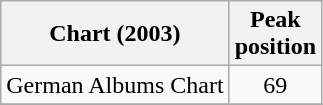<table class="wikitable sortable" border="1">
<tr>
<th scope="col">Chart (2003)</th>
<th scope="col">Peak<br>position</th>
</tr>
<tr>
<td>German Albums Chart</td>
<td style="text-align:center;">69</td>
</tr>
<tr>
</tr>
</table>
